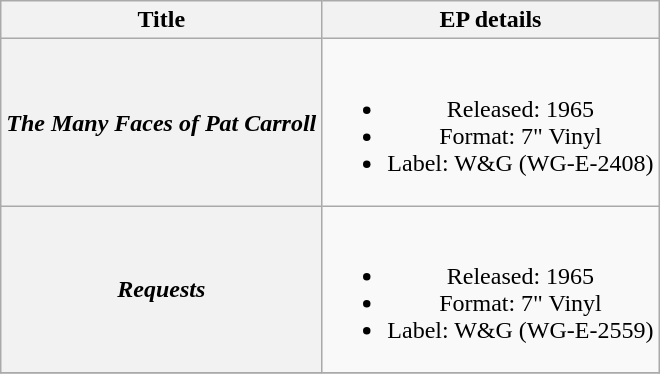<table class="wikitable plainrowheaders" style="text-align:center;" border="1">
<tr>
<th>Title</th>
<th>EP details</th>
</tr>
<tr>
<th scope="row"><em>The Many Faces of Pat Carroll</em></th>
<td><br><ul><li>Released: 1965</li><li>Format: 7" Vinyl</li><li>Label: W&G (WG-E-2408)</li></ul></td>
</tr>
<tr>
<th scope="row"><em>Requests</em></th>
<td><br><ul><li>Released: 1965</li><li>Format: 7" Vinyl</li><li>Label: W&G (WG-E-2559)</li></ul></td>
</tr>
<tr>
</tr>
</table>
